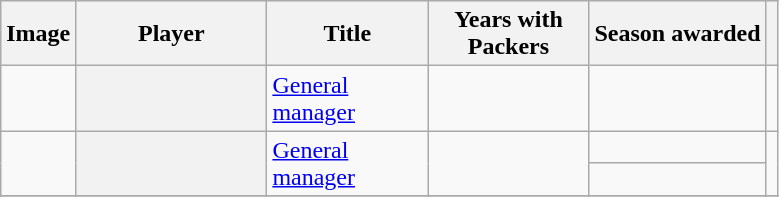<table class="wikitable sortable" style="text-align: center;">
<tr>
<th scope="col" class="unsortable">Image</th>
<th scope="col" width=120px>Player</th>
<th scope="col" width=100px>Title</th>
<th scope="col" width=100px>Years with Packers</th>
<th scope="col">Season awarded</th>
<th scope="col" class="unsortable"></th>
</tr>
<tr>
<td></td>
<th scope="row" style="text-align: left;"></th>
<td style="text-align: left;"><a href='#'>General manager</a></td>
<td></td>
<td> </td>
<td></td>
</tr>
<tr>
<td rowspan="2"></td>
<th scope="row" style="text-align: left;" rowspan="2"></th>
<td style="text-align: left;" rowspan="2"><a href='#'>General manager</a></td>
<td rowspan="2"><br></td>
<td> </td>
<td rowspan="2"></td>
</tr>
<tr>
<td> </td>
</tr>
<tr>
</tr>
</table>
